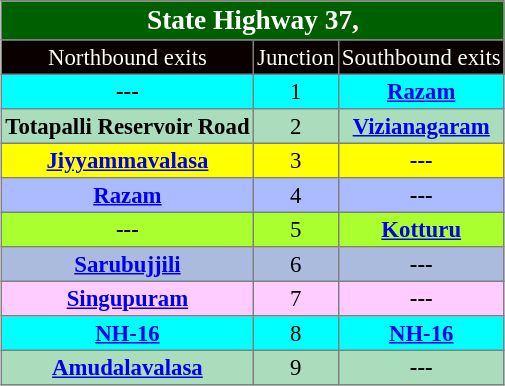<table border=1 cellpadding=2 style="margin-left:1em; margin-bottom: 1em; color: black; border-collapse: collapse; font-size: 95%;">
<tr align="center" style="background:#006000; color: white;font-size:120%;">
<td colspan="3"><strong>State Highway 37,</strong></td>
</tr>
<tr align="center" style="background:#0a0000; color:white;">
<td>Northbound exits</td>
<td>Junction</td>
<td>Southbound exits</td>
</tr>
<tr align="center">
<td bgcolor="#00ffff"><strong>---</strong></td>
<td bgcolor="#00ffff">1</td>
<td bgcolor="#00ffff"><strong><a href='#'>Razam</a></strong></td>
</tr>
<tr align="center">
<td bgcolor="#aaddbb"><strong>Totapalli Reservoir Road</strong></td>
<td bgcolor="#aaddbb">2</td>
<td bgcolor="#aaddbb"><strong><a href='#'>Vizianagaram</a></strong></td>
</tr>
<tr align="center">
<td bgcolor="#ffff00"><strong><a href='#'>Jiyyammavalasa</a></strong></td>
<td bgcolor="ffff00">3</td>
<td bgcolor="#ffff00"><strong>---</strong></td>
</tr>
<tr align="center">
<td bgcolor="#aabbff"><strong><a href='#'>Razam</a></strong></td>
<td bgcolor="aabbff">4</td>
<td bgcolor="#aabbff"><strong>---</strong></td>
</tr>
<tr align="center">
<td bgcolor="#aaff2f"><strong>---</strong></td>
<td bgcolor="#aaff2f">5</td>
<td bgcolor="#aaff2f"><strong><a href='#'>Kotturu</a></strong></td>
</tr>
<tr align="center">
<td bgcolor="#aabbdd"><strong><a href='#'>Sarubujjili</a></strong></td>
<td bgcolor="aabbdd">6</td>
<td bgcolor="#aabbdd"><strong>---</strong></td>
</tr>
<tr align="center">
<td bgcolor="#ffccff"><strong><a href='#'>Singupuram</a></strong></td>
<td bgcolor="ffccff">7</td>
<td bgcolor="#ffccff"><strong>---</strong></td>
</tr>
<tr align="center">
<td bgcolor="#00ffff"><strong><a href='#'>NH-16</a></strong></td>
<td bgcolor="#00ffff">8</td>
<td bgcolor="#00ffff"><strong><a href='#'>NH-16</a></strong></td>
</tr>
<tr align="center">
<td bgcolor="#aaddbb"><strong><a href='#'>Amudalavalasa</a></strong></td>
<td bgcolor="aaddbb">9</td>
<td bgcolor="#aaddbb"><strong>---</strong></td>
</tr>
</table>
